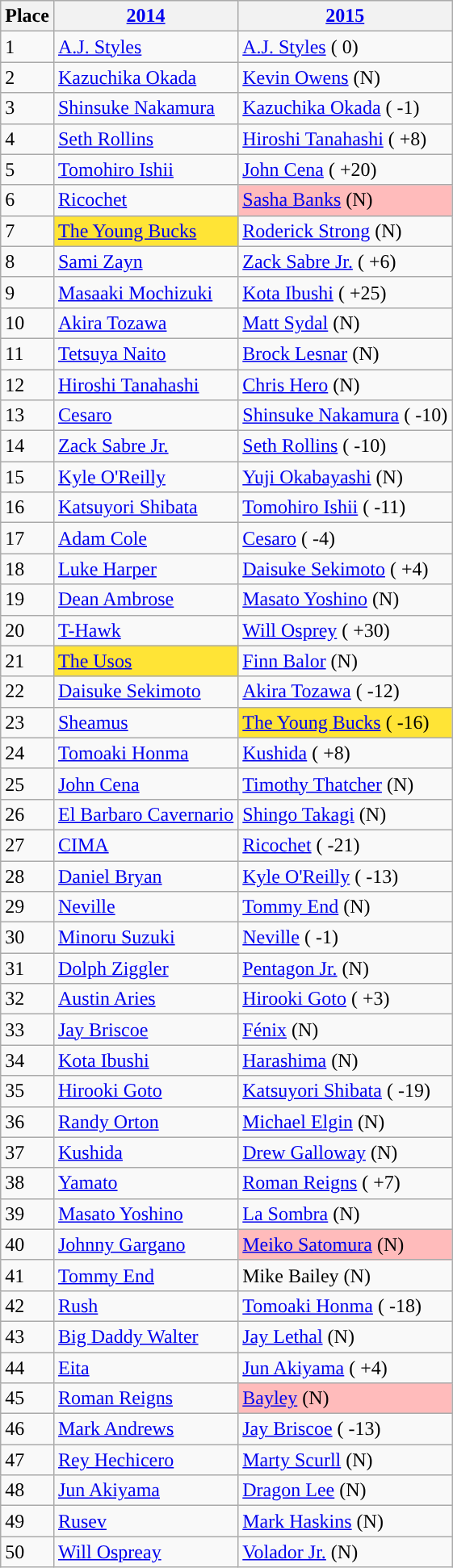<table class="wikitable">
<tr>
<th>Place</th>
<th><a href='#'>2014</a></th>
<th><a href='#'>2015</a></th>
</tr>
<tr>
<td>1</td>
<td><a href='#'>A.J. Styles</a></td>
<td><a href='#'>A.J. Styles</a> ( 0)</td>
</tr>
<tr>
<td>2</td>
<td><a href='#'>Kazuchika Okada</a></td>
<td><a href='#'>Kevin Owens</a> (N)</td>
</tr>
<tr>
<td>3</td>
<td><a href='#'>Shinsuke Nakamura</a></td>
<td><a href='#'>Kazuchika Okada</a> ( -1)</td>
</tr>
<tr>
<td>4</td>
<td><a href='#'>Seth Rollins</a></td>
<td><a href='#'>Hiroshi Tanahashi</a> ( +8)</td>
</tr>
<tr>
<td>5</td>
<td><a href='#'>Tomohiro Ishii</a></td>
<td><a href='#'>John Cena</a> ( +20)</td>
</tr>
<tr>
<td>6</td>
<td><a href='#'>Ricochet</a></td>
<td style="background: #FFBBBB"><a href='#'>Sasha Banks</a> (N)</td>
</tr>
<tr>
<td>7</td>
<td style="background: #FFE436"><a href='#'>The Young Bucks</a></td>
<td><a href='#'>Roderick Strong</a> (N)</td>
</tr>
<tr>
<td>8</td>
<td><a href='#'>Sami Zayn</a></td>
<td><a href='#'>Zack Sabre Jr.</a> ( +6)</td>
</tr>
<tr>
<td>9</td>
<td><a href='#'>Masaaki Mochizuki</a></td>
<td><a href='#'>Kota Ibushi</a> ( +25)</td>
</tr>
<tr>
<td>10</td>
<td><a href='#'>Akira Tozawa</a></td>
<td><a href='#'>Matt Sydal</a> (N)</td>
</tr>
<tr>
<td>11</td>
<td><a href='#'>Tetsuya Naito</a></td>
<td><a href='#'>Brock Lesnar</a> (N)</td>
</tr>
<tr>
<td>12</td>
<td><a href='#'>Hiroshi Tanahashi</a></td>
<td><a href='#'>Chris Hero</a> (N)</td>
</tr>
<tr>
<td>13</td>
<td><a href='#'>Cesaro</a></td>
<td><a href='#'>Shinsuke Nakamura</a> ( -10)</td>
</tr>
<tr>
<td>14</td>
<td><a href='#'>Zack Sabre Jr.</a></td>
<td><a href='#'>Seth Rollins</a> ( -10)</td>
</tr>
<tr>
<td>15</td>
<td><a href='#'>Kyle O'Reilly</a></td>
<td><a href='#'>Yuji Okabayashi</a> (N)</td>
</tr>
<tr>
<td>16</td>
<td><a href='#'>Katsuyori Shibata</a></td>
<td><a href='#'>Tomohiro Ishii</a> ( -11)</td>
</tr>
<tr>
<td>17</td>
<td><a href='#'>Adam Cole</a></td>
<td><a href='#'>Cesaro</a> ( -4)</td>
</tr>
<tr>
<td>18</td>
<td><a href='#'>Luke Harper</a></td>
<td><a href='#'>Daisuke Sekimoto</a> ( +4)</td>
</tr>
<tr>
<td>19</td>
<td><a href='#'>Dean Ambrose</a></td>
<td><a href='#'>Masato Yoshino</a> (N)</td>
</tr>
<tr>
<td>20</td>
<td><a href='#'>T-Hawk</a></td>
<td><a href='#'>Will Osprey</a> ( +30)</td>
</tr>
<tr>
<td>21</td>
<td style="background: #FFE436"><a href='#'>The Usos</a></td>
<td><a href='#'>Finn Balor</a> (N)</td>
</tr>
<tr>
<td>22</td>
<td><a href='#'>Daisuke Sekimoto</a></td>
<td><a href='#'>Akira Tozawa</a> ( -12)</td>
</tr>
<tr>
<td>23</td>
<td><a href='#'>Sheamus</a></td>
<td style="background: #FFE436"><a href='#'>The Young Bucks</a> ( -16)</td>
</tr>
<tr>
<td>24</td>
<td><a href='#'>Tomoaki Honma</a></td>
<td><a href='#'>Kushida</a> ( +8)</td>
</tr>
<tr>
<td>25</td>
<td><a href='#'>John Cena</a></td>
<td><a href='#'>Timothy Thatcher</a> (N)</td>
</tr>
<tr>
<td>26</td>
<td><a href='#'>El Barbaro Cavernario</a></td>
<td><a href='#'>Shingo Takagi</a> (N)</td>
</tr>
<tr>
<td>27</td>
<td><a href='#'>CIMA</a></td>
<td><a href='#'>Ricochet</a> ( -21)</td>
</tr>
<tr>
<td>28</td>
<td><a href='#'>Daniel Bryan</a></td>
<td><a href='#'>Kyle O'Reilly</a> ( -13)</td>
</tr>
<tr>
<td>29</td>
<td><a href='#'>Neville</a></td>
<td><a href='#'>Tommy End</a> (N)</td>
</tr>
<tr>
<td>30</td>
<td><a href='#'>Minoru Suzuki</a></td>
<td><a href='#'>Neville</a> ( -1)</td>
</tr>
<tr>
<td>31</td>
<td><a href='#'>Dolph Ziggler</a></td>
<td><a href='#'>Pentagon Jr.</a> (N)</td>
</tr>
<tr>
<td>32</td>
<td><a href='#'>Austin Aries</a></td>
<td><a href='#'>Hirooki Goto</a> ( +3)</td>
</tr>
<tr>
<td>33</td>
<td><a href='#'>Jay Briscoe</a></td>
<td><a href='#'>Fénix</a> (N)</td>
</tr>
<tr>
<td>34</td>
<td><a href='#'>Kota Ibushi</a></td>
<td><a href='#'>Harashima</a> (N)</td>
</tr>
<tr>
<td>35</td>
<td><a href='#'>Hirooki Goto</a></td>
<td><a href='#'>Katsuyori Shibata</a> ( -19)</td>
</tr>
<tr>
<td>36</td>
<td><a href='#'>Randy Orton</a></td>
<td><a href='#'>Michael Elgin</a> (N)</td>
</tr>
<tr>
<td>37</td>
<td><a href='#'>Kushida</a></td>
<td><a href='#'>Drew Galloway</a> (N)</td>
</tr>
<tr>
<td>38</td>
<td><a href='#'>Yamato</a></td>
<td><a href='#'>Roman Reigns</a> ( +7)</td>
</tr>
<tr>
<td>39</td>
<td><a href='#'>Masato Yoshino</a></td>
<td><a href='#'>La Sombra</a> (N)</td>
</tr>
<tr>
<td>40</td>
<td><a href='#'>Johnny Gargano</a></td>
<td style="background: #FFBBBB"><a href='#'>Meiko Satomura</a> (N)</td>
</tr>
<tr>
<td>41</td>
<td><a href='#'>Tommy End</a></td>
<td>Mike Bailey (N)</td>
</tr>
<tr>
<td>42</td>
<td><a href='#'>Rush</a></td>
<td><a href='#'>Tomoaki Honma</a> ( -18)</td>
</tr>
<tr>
<td>43</td>
<td><a href='#'>Big Daddy Walter</a></td>
<td><a href='#'>Jay Lethal</a> (N)</td>
</tr>
<tr>
<td>44</td>
<td><a href='#'>Eita</a></td>
<td><a href='#'>Jun Akiyama</a> ( +4)</td>
</tr>
<tr>
<td>45</td>
<td><a href='#'>Roman Reigns</a></td>
<td style="background: #FFBBBB"><a href='#'>Bayley</a> (N)</td>
</tr>
<tr>
<td>46</td>
<td><a href='#'>Mark Andrews</a></td>
<td><a href='#'>Jay Briscoe</a> ( -13)</td>
</tr>
<tr>
<td>47</td>
<td><a href='#'>Rey Hechicero</a></td>
<td><a href='#'>Marty Scurll</a> (N)</td>
</tr>
<tr>
<td>48</td>
<td><a href='#'>Jun Akiyama</a></td>
<td><a href='#'>Dragon Lee</a> (N)</td>
</tr>
<tr>
<td>49</td>
<td><a href='#'>Rusev</a></td>
<td><a href='#'>Mark Haskins</a> (N)</td>
</tr>
<tr>
<td>50</td>
<td><a href='#'>Will Ospreay</a></td>
<td><a href='#'>Volador Jr.</a> (N)</td>
</tr>
</table>
